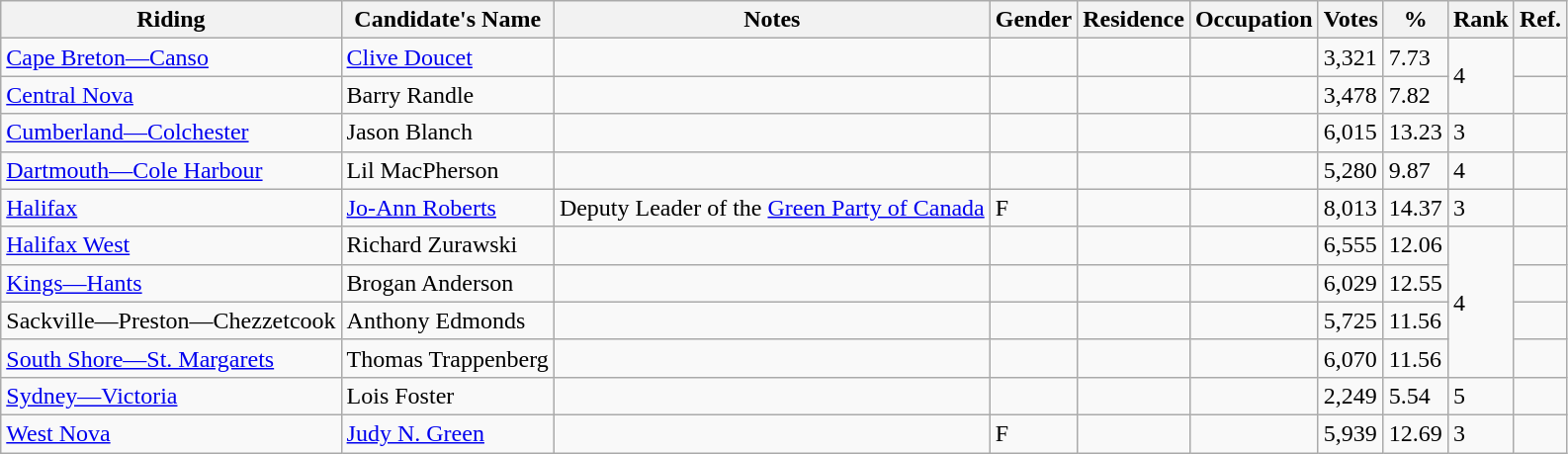<table class="wikitable sortable">
<tr>
<th>Riding</th>
<th>Candidate's Name</th>
<th>Notes</th>
<th>Gender</th>
<th>Residence</th>
<th>Occupation</th>
<th>Votes</th>
<th>%</th>
<th>Rank</th>
<th>Ref.</th>
</tr>
<tr>
<td><a href='#'>Cape Breton—Canso</a></td>
<td><a href='#'>Clive Doucet</a></td>
<td></td>
<td></td>
<td></td>
<td></td>
<td>3,321</td>
<td>7.73</td>
<td rowspan="2">4</td>
<td></td>
</tr>
<tr>
<td><a href='#'>Central Nova</a></td>
<td>Barry Randle</td>
<td></td>
<td></td>
<td></td>
<td></td>
<td>3,478</td>
<td>7.82</td>
<td></td>
</tr>
<tr>
<td><a href='#'>Cumberland—Colchester</a></td>
<td>Jason Blanch</td>
<td></td>
<td></td>
<td></td>
<td></td>
<td>6,015</td>
<td>13.23</td>
<td>3</td>
<td></td>
</tr>
<tr>
<td><a href='#'>Dartmouth—Cole Harbour</a></td>
<td>Lil MacPherson</td>
<td></td>
<td></td>
<td></td>
<td></td>
<td>5,280</td>
<td>9.87</td>
<td>4</td>
<td></td>
</tr>
<tr>
<td><a href='#'>Halifax</a></td>
<td><a href='#'>Jo-Ann Roberts</a></td>
<td>Deputy Leader of the <a href='#'>Green Party of Canada</a></td>
<td>F</td>
<td></td>
<td></td>
<td>8,013</td>
<td>14.37</td>
<td>3</td>
<td></td>
</tr>
<tr>
<td><a href='#'>Halifax West</a></td>
<td>Richard Zurawski</td>
<td></td>
<td></td>
<td></td>
<td></td>
<td>6,555</td>
<td>12.06</td>
<td rowspan="4">4</td>
<td></td>
</tr>
<tr>
<td><a href='#'>Kings—Hants</a></td>
<td>Brogan Anderson</td>
<td></td>
<td></td>
<td></td>
<td></td>
<td>6,029</td>
<td>12.55</td>
<td></td>
</tr>
<tr>
<td>Sackville—Preston—Chezzetcook</td>
<td>Anthony Edmonds</td>
<td></td>
<td></td>
<td></td>
<td></td>
<td>5,725</td>
<td>11.56</td>
<td></td>
</tr>
<tr>
<td><a href='#'>South Shore—St. Margarets</a></td>
<td>Thomas Trappenberg</td>
<td></td>
<td></td>
<td></td>
<td></td>
<td>6,070</td>
<td>11.56</td>
<td></td>
</tr>
<tr>
<td><a href='#'>Sydney—Victoria</a></td>
<td>Lois Foster</td>
<td></td>
<td></td>
<td></td>
<td></td>
<td>2,249</td>
<td>5.54</td>
<td>5</td>
<td></td>
</tr>
<tr>
<td><a href='#'>West Nova</a></td>
<td><a href='#'>Judy N. Green</a></td>
<td></td>
<td>F</td>
<td></td>
<td></td>
<td>5,939</td>
<td>12.69</td>
<td>3</td>
<td></td>
</tr>
</table>
